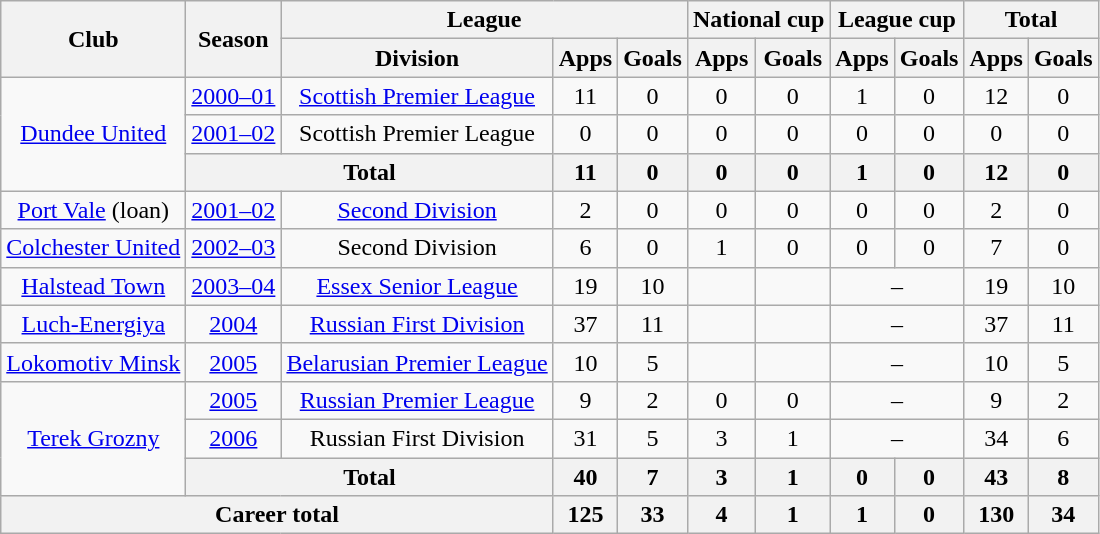<table class="wikitable" style="text-align: center">
<tr>
<th rowspan="2">Club</th>
<th rowspan="2">Season</th>
<th colspan="3">League</th>
<th colspan="2">National cup</th>
<th colspan="2">League cup</th>
<th colspan="2">Total</th>
</tr>
<tr>
<th>Division</th>
<th>Apps</th>
<th>Goals</th>
<th>Apps</th>
<th>Goals</th>
<th>Apps</th>
<th>Goals</th>
<th>Apps</th>
<th>Goals</th>
</tr>
<tr>
<td rowspan="3"><a href='#'>Dundee United</a></td>
<td><a href='#'>2000–01</a></td>
<td><a href='#'>Scottish Premier League</a></td>
<td>11</td>
<td>0</td>
<td>0</td>
<td>0</td>
<td>1</td>
<td>0</td>
<td>12</td>
<td>0</td>
</tr>
<tr>
<td><a href='#'>2001–02</a></td>
<td>Scottish Premier League</td>
<td>0</td>
<td>0</td>
<td>0</td>
<td>0</td>
<td>0</td>
<td>0</td>
<td>0</td>
<td>0</td>
</tr>
<tr>
<th colspan="2">Total</th>
<th>11</th>
<th>0</th>
<th>0</th>
<th>0</th>
<th>1</th>
<th>0</th>
<th>12</th>
<th>0</th>
</tr>
<tr>
<td><a href='#'>Port Vale</a> (loan)</td>
<td><a href='#'>2001–02</a></td>
<td><a href='#'>Second Division</a></td>
<td>2</td>
<td>0</td>
<td>0</td>
<td>0</td>
<td>0</td>
<td>0</td>
<td>2</td>
<td>0</td>
</tr>
<tr>
<td><a href='#'>Colchester United</a></td>
<td><a href='#'>2002–03</a></td>
<td>Second Division</td>
<td>6</td>
<td>0</td>
<td>1</td>
<td>0</td>
<td>0</td>
<td>0</td>
<td>7</td>
<td>0</td>
</tr>
<tr>
<td><a href='#'>Halstead Town</a></td>
<td><a href='#'>2003–04</a></td>
<td><a href='#'>Essex Senior League</a></td>
<td>19</td>
<td>10</td>
<td></td>
<td></td>
<td colspan="2">–</td>
<td>19</td>
<td>10</td>
</tr>
<tr>
<td><a href='#'>Luch-Energiya</a></td>
<td><a href='#'>2004</a></td>
<td><a href='#'>Russian First Division</a></td>
<td>37</td>
<td>11</td>
<td></td>
<td></td>
<td colspan="2">–</td>
<td>37</td>
<td>11</td>
</tr>
<tr>
<td><a href='#'>Lokomotiv Minsk</a></td>
<td><a href='#'>2005</a></td>
<td><a href='#'>Belarusian Premier League</a></td>
<td>10</td>
<td>5</td>
<td></td>
<td></td>
<td colspan="2">–</td>
<td>10</td>
<td>5</td>
</tr>
<tr>
<td rowspan="3"><a href='#'>Terek Grozny</a></td>
<td><a href='#'>2005</a></td>
<td><a href='#'>Russian Premier League</a></td>
<td>9</td>
<td>2</td>
<td>0</td>
<td>0</td>
<td colspan="2">–</td>
<td>9</td>
<td>2</td>
</tr>
<tr>
<td><a href='#'>2006</a></td>
<td>Russian First Division</td>
<td>31</td>
<td>5</td>
<td>3</td>
<td>1</td>
<td colspan="2">–</td>
<td>34</td>
<td>6</td>
</tr>
<tr>
<th colspan="2">Total</th>
<th>40</th>
<th>7</th>
<th>3</th>
<th>1</th>
<th>0</th>
<th>0</th>
<th>43</th>
<th>8</th>
</tr>
<tr>
<th colspan="3">Career total</th>
<th>125</th>
<th>33</th>
<th>4</th>
<th>1</th>
<th>1</th>
<th>0</th>
<th>130</th>
<th>34</th>
</tr>
</table>
